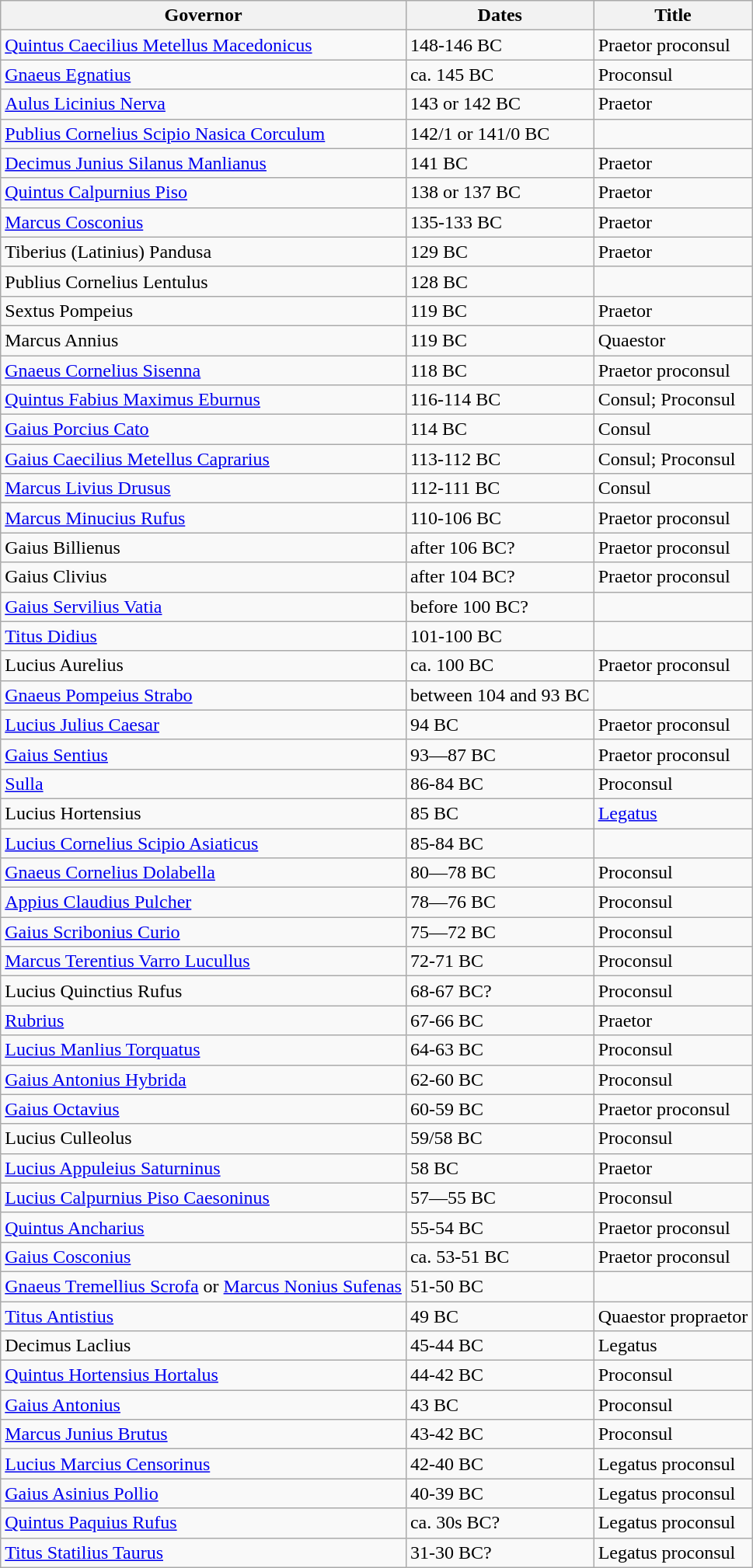<table class="wikitable">
<tr>
<th>Governor</th>
<th>Dates</th>
<th>Title</th>
</tr>
<tr>
<td><a href='#'>Quintus Caecilius Metellus Macedonicus</a></td>
<td>148-146 BC</td>
<td>Praetor proconsul</td>
</tr>
<tr>
<td><a href='#'>Gnaeus Egnatius</a></td>
<td>ca. 145 BC</td>
<td>Proconsul</td>
</tr>
<tr>
<td><a href='#'>Aulus Licinius Nerva</a></td>
<td>143 or 142 BC</td>
<td>Praetor</td>
</tr>
<tr>
<td><a href='#'>Publius Cornelius Scipio Nasica Corculum</a></td>
<td>142/1 or 141/0 BC</td>
<td></td>
</tr>
<tr>
<td><a href='#'>Decimus Junius Silanus Manlianus</a></td>
<td>141 BC</td>
<td>Praetor</td>
</tr>
<tr>
<td><a href='#'>Quintus Calpurnius Piso</a></td>
<td>138 or 137 BC</td>
<td>Praetor</td>
</tr>
<tr>
<td><a href='#'>Marcus Cosconius</a></td>
<td>135-133 BC</td>
<td>Praetor</td>
</tr>
<tr>
<td>Tiberius (Latinius) Pandusa</td>
<td>129 BC</td>
<td>Praetor</td>
</tr>
<tr>
<td>Publius Cornelius Lentulus</td>
<td>128 BC</td>
<td></td>
</tr>
<tr>
<td>Sextus Pompeius</td>
<td>119 BC</td>
<td>Praetor</td>
</tr>
<tr>
<td>Marcus Annius</td>
<td>119 BC</td>
<td>Quaestor</td>
</tr>
<tr>
<td><a href='#'>Gnaeus Cornelius Sisenna</a></td>
<td>118 BC</td>
<td>Praetor proconsul</td>
</tr>
<tr>
<td><a href='#'>Quintus Fabius Maximus Eburnus</a></td>
<td>116-114 BC</td>
<td>Consul; Proconsul</td>
</tr>
<tr>
<td><a href='#'>Gaius Porcius Cato</a></td>
<td>114 BC</td>
<td>Consul</td>
</tr>
<tr>
<td><a href='#'>Gaius Caecilius Metellus Caprarius</a></td>
<td>113-112 BC</td>
<td>Consul; Proconsul</td>
</tr>
<tr>
<td><a href='#'>Marcus Livius Drusus</a></td>
<td>112-111 BC</td>
<td>Consul</td>
</tr>
<tr>
<td><a href='#'>Marcus Minucius Rufus</a></td>
<td>110-106 BC</td>
<td>Praetor proconsul</td>
</tr>
<tr>
<td>Gaius Billienus</td>
<td>after 106 BC?</td>
<td>Praetor proconsul</td>
</tr>
<tr>
<td>Gaius Clivius</td>
<td>after 104 BC?</td>
<td>Praetor proconsul</td>
</tr>
<tr>
<td><a href='#'>Gaius Servilius Vatia</a></td>
<td>before 100 BC?</td>
<td></td>
</tr>
<tr>
<td><a href='#'>Titus Didius</a></td>
<td>101-100 BC</td>
<td></td>
</tr>
<tr>
<td>Lucius Aurelius</td>
<td>ca. 100 BC</td>
<td>Praetor proconsul</td>
</tr>
<tr>
<td><a href='#'>Gnaeus Pompeius Strabo</a></td>
<td>between 104 and 93 BC</td>
<td></td>
</tr>
<tr>
<td><a href='#'>Lucius Julius Caesar</a></td>
<td>94 BC</td>
<td>Praetor proconsul</td>
</tr>
<tr>
<td><a href='#'>Gaius Sentius</a></td>
<td>93—87 BC</td>
<td>Praetor proconsul</td>
</tr>
<tr>
<td><a href='#'>Sulla</a></td>
<td>86-84 BC</td>
<td>Proconsul</td>
</tr>
<tr>
<td>Lucius Hortensius</td>
<td>85 BC</td>
<td><a href='#'>Legatus</a></td>
</tr>
<tr>
<td><a href='#'>Lucius Cornelius Scipio Asiaticus</a></td>
<td>85-84 BC</td>
<td></td>
</tr>
<tr>
<td><a href='#'>Gnaeus Cornelius Dolabella</a></td>
<td>80—78 BC</td>
<td>Proconsul</td>
</tr>
<tr>
<td><a href='#'>Appius Claudius Pulcher</a></td>
<td>78—76 BC</td>
<td>Proconsul</td>
</tr>
<tr>
<td><a href='#'>Gaius Scribonius Curio</a></td>
<td>75—72 BC</td>
<td>Proconsul</td>
</tr>
<tr>
<td><a href='#'>Marcus Terentius Varro Lucullus</a></td>
<td>72-71 BC</td>
<td>Proconsul</td>
</tr>
<tr>
<td>Lucius Quinctius Rufus</td>
<td>68-67 BC?</td>
<td>Proconsul</td>
</tr>
<tr>
<td><a href='#'>Rubrius</a></td>
<td>67-66 BC</td>
<td>Praetor</td>
</tr>
<tr>
<td><a href='#'>Lucius Manlius Torquatus</a></td>
<td>64-63 BC</td>
<td>Proconsul</td>
</tr>
<tr>
<td><a href='#'>Gaius Antonius Hybrida</a></td>
<td>62-60 BC</td>
<td>Proconsul</td>
</tr>
<tr>
<td><a href='#'>Gaius Octavius</a></td>
<td>60-59 BC</td>
<td>Praetor proconsul</td>
</tr>
<tr>
<td>Lucius Culleolus</td>
<td>59/58 BC</td>
<td>Proconsul</td>
</tr>
<tr>
<td><a href='#'>Lucius Appuleius Saturninus</a></td>
<td>58 BC</td>
<td>Praetor</td>
</tr>
<tr>
<td><a href='#'>Lucius Calpurnius Piso Caesoninus</a></td>
<td>57—55 BC</td>
<td>Proconsul</td>
</tr>
<tr>
<td><a href='#'>Quintus Ancharius</a></td>
<td>55-54 BC</td>
<td>Praetor proconsul</td>
</tr>
<tr>
<td><a href='#'>Gaius Cosconius</a></td>
<td>ca. 53-51 BC</td>
<td>Praetor proconsul</td>
</tr>
<tr>
<td><a href='#'>Gnaeus Tremellius Scrofa</a> or <a href='#'>Marcus Nonius Sufenas</a></td>
<td>51-50 BC</td>
<td></td>
</tr>
<tr>
<td><a href='#'>Titus Antistius</a></td>
<td>49 BC</td>
<td>Quaestor propraetor</td>
</tr>
<tr>
<td>Decimus Laclius</td>
<td>45-44 BC</td>
<td>Legatus</td>
</tr>
<tr>
<td><a href='#'>Quintus Hortensius Hortalus</a></td>
<td>44-42 BC</td>
<td>Proconsul</td>
</tr>
<tr>
<td><a href='#'>Gaius Antonius</a></td>
<td>43 BC</td>
<td>Proconsul</td>
</tr>
<tr>
<td><a href='#'>Marcus Junius Brutus</a></td>
<td>43-42 BC</td>
<td>Proconsul</td>
</tr>
<tr>
<td><a href='#'>Lucius Marcius Censorinus</a></td>
<td>42-40 BC</td>
<td>Legatus proconsul</td>
</tr>
<tr>
<td><a href='#'>Gaius Asinius Pollio</a></td>
<td>40-39 BC</td>
<td>Legatus proconsul</td>
</tr>
<tr>
<td><a href='#'>Quintus Paquius Rufus</a></td>
<td>ca. 30s BC?</td>
<td>Legatus proconsul</td>
</tr>
<tr>
<td><a href='#'>Titus Statilius Taurus</a></td>
<td>31-30 BC?</td>
<td>Legatus proconsul</td>
</tr>
</table>
